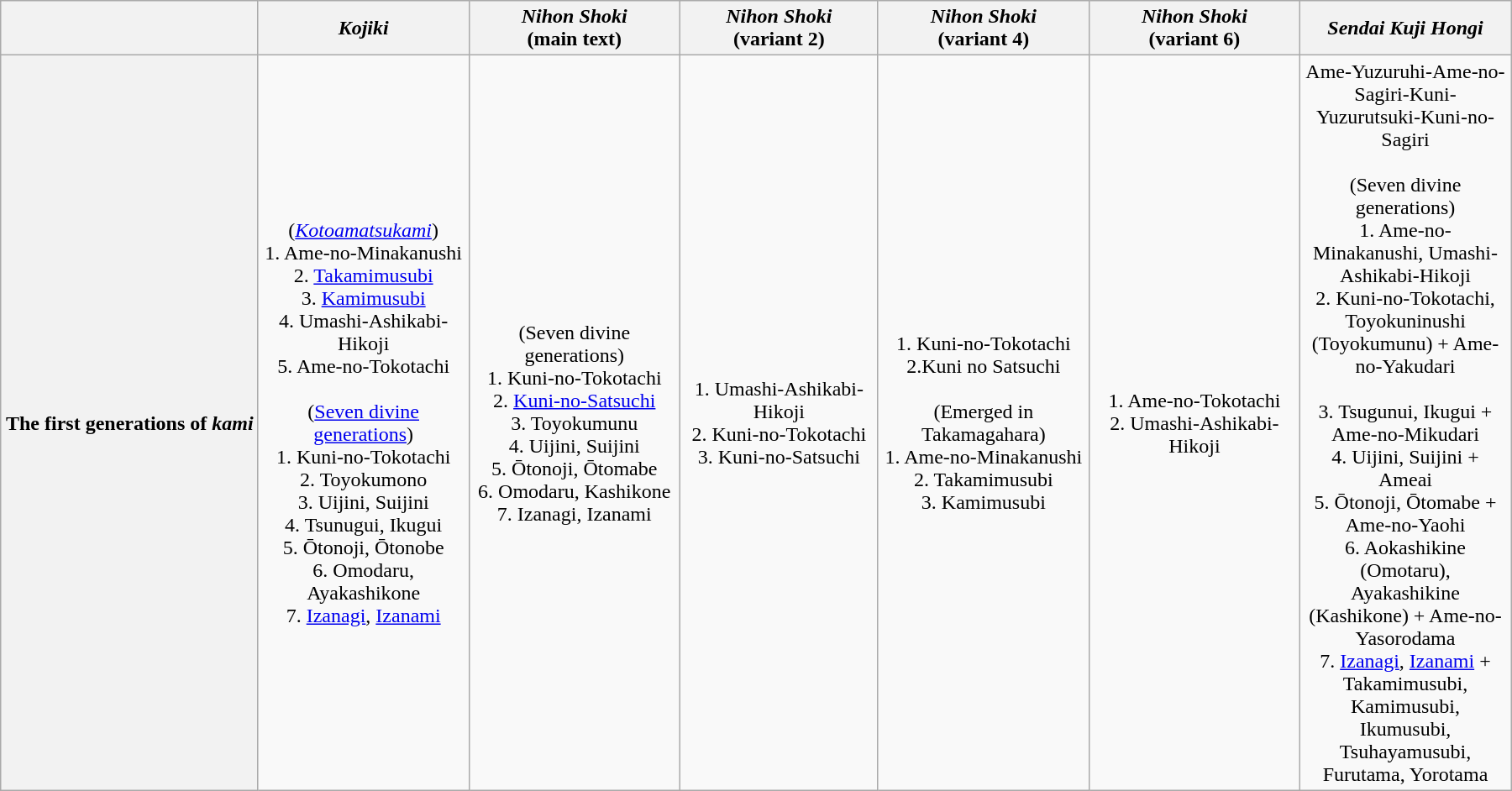<table class="wikitable collapsible collapsed" style="margin-left: auto; margin-right: auto; border: none; text-align: center;">
<tr>
<th></th>
<th scope="col" style="width: 160px;"><em>Kojiki</em></th>
<th scope="col" style="width: 160px;"><em>Nihon Shoki</em><br>(main text)</th>
<th scope="col" style="width: 150px;"><em>Nihon Shoki</em><br>(variant 2)</th>
<th scope="col" style="width: 160px;"><em>Nihon Shoki</em><br>(variant 4)</th>
<th scope="col" style="width: 160px;"><em>Nihon Shoki</em><br>(variant 6)</th>
<th scope="col" style="width: 160px;"><em>Sendai Kuji Hongi</em></th>
</tr>
<tr>
<th scope="row">The first generations of <em>kami</em></th>
<td>(<em><a href='#'>Kotoamatsukami</a></em>)<br>1. Ame-no-Minakanushi<br>2. <a href='#'>Takamimusubi</a><br>3. <a href='#'>Kamimusubi</a><br>4. Umashi-Ashikabi-Hikoji<br>5. Ame-no-Tokotachi<br><br>(<a href='#'>Seven divine generations</a>)<br>1. Kuni-no-Tokotachi<br>2. Toyokumono<br>3. Uijini, Suijini<br>4. Tsunugui, Ikugui<br>5. Ōtonoji, Ōtonobe<br>6. Omodaru, Ayakashikone<br>7. <a href='#'>Izanagi</a>, <a href='#'>Izanami</a></td>
<td>(Seven divine generations)<br>1. Kuni-no-Tokotachi<br>2. <a href='#'>Kuni-no-Satsuchi</a><br>3. Toyokumunu<br>4. Uijini, Suijini<br>5. Ōtonoji, Ōtomabe<br>6. Omodaru, Kashikone<br>7. Izanagi, Izanami</td>
<td>1. Umashi-Ashikabi-Hikoji<br>2. Kuni-no-Tokotachi<br>3. Kuni-no-Satsuchi</td>
<td>1. Kuni-no-Tokotachi<br>2.Kuni no Satsuchi<br><br>(Emerged in Takamagahara)<br> 1. Ame-no-Minakanushi<br>2. Takamimusubi<br>3. Kamimusubi</td>
<td>1. Ame-no-Tokotachi<br>2. Umashi-Ashikabi-Hikoji</td>
<td>Ame-Yuzuruhi-Ame-no-Sagiri-Kuni-Yuzurutsuki-Kuni-no-Sagiri<br><br>(Seven divine generations)<br>1. Ame-no-Minakanushi, Umashi-Ashikabi-Hikoji<br>2. Kuni-no-Tokotachi, Toyokuninushi (Toyokumunu) + Ame-no-Yakudari<br><br>3. Tsugunui, Ikugui + Ame-no-Mikudari<br>
4. Uijini, Suijini + Ameai<br>
5. Ōtonoji, Ōtomabe + Ame-no-Yaohi<br>
6. Aokashikine (Omotaru), Ayakashikine (Kashikone) + Ame-no-Yasorodama<br>
7. <a href='#'>Izanagi</a>, <a href='#'>Izanami</a> + Takamimusubi, Kamimusubi, Ikumusubi, Tsuhayamusubi, Furutama, Yorotama</td>
</tr>
</table>
